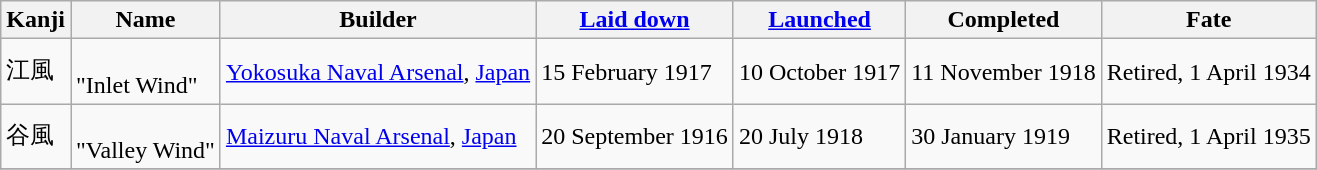<table class="wikitable plainrowheaders">
<tr>
<th scope="col">Kanji</th>
<th scope="col">Name</th>
<th scope="col">Builder</th>
<th scope="col"><a href='#'>Laid down</a></th>
<th scope="col"><a href='#'>Launched</a></th>
<th scope="col">Completed</th>
<th scope="col">Fate</th>
</tr>
<tr>
<td>江風</td>
<td><br>"Inlet Wind"</td>
<td><a href='#'>Yokosuka Naval Arsenal</a>, <a href='#'>Japan</a></td>
<td>15 February 1917</td>
<td>10 October 1917</td>
<td>11 November 1918</td>
<td>Retired, 1 April 1934</td>
</tr>
<tr>
<td>谷風</td>
<td><br>"Valley Wind"</td>
<td><a href='#'>Maizuru Naval Arsenal</a>, <a href='#'>Japan</a></td>
<td>20 September 1916</td>
<td>20 July 1918</td>
<td>30 January 1919</td>
<td>Retired, 1 April 1935</td>
</tr>
<tr>
</tr>
</table>
